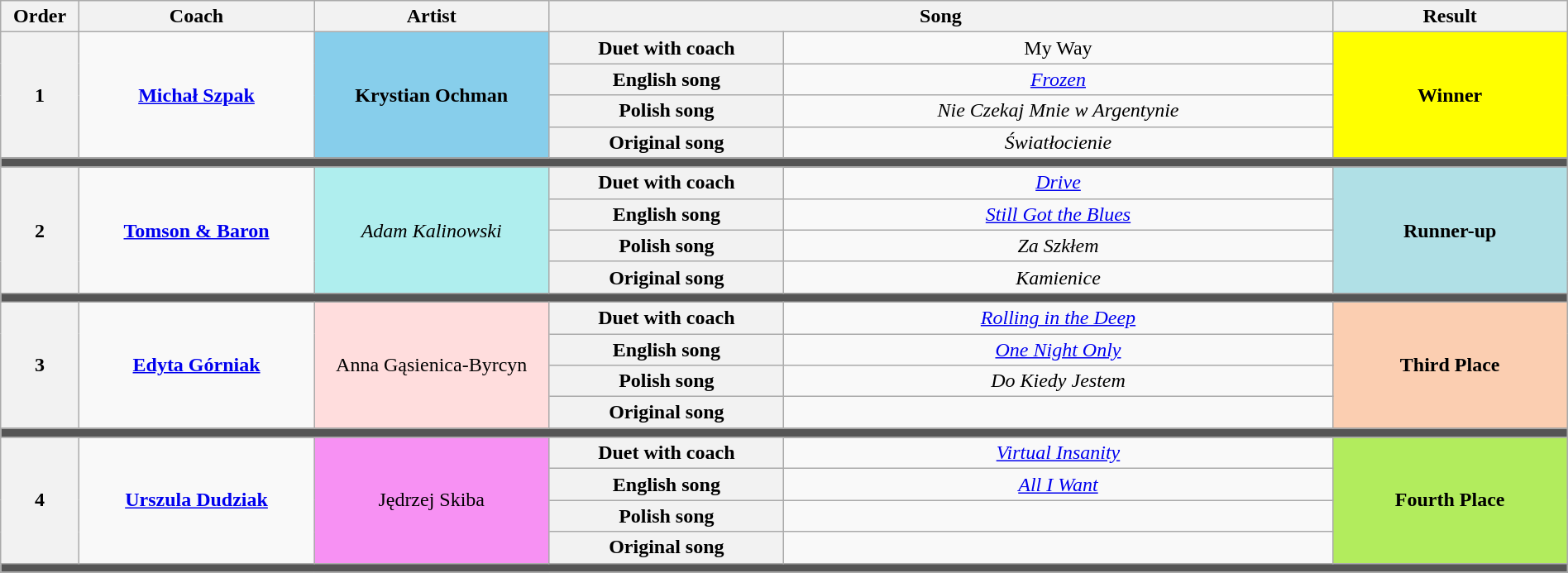<table class="wikitable" style="width: 100%; text-align: center">
<tr>
<th width="5%">Order</th>
<th width="15%">Coach</th>
<th width="15%">Artist</th>
<th width="50%" colspan=2>Song</th>
<th width="15%">Result</th>
</tr>
<tr>
<th rowspan=4>1</th>
<td rowspan=4 style="background;"><strong><a href='#'>Michał Szpak</a></strong></td>
<td rowspan=4 style="background:#87ceeb;"><strong>Krystian Ochman</strong></td>
<th width="15%">Duet with coach</th>
<td>My Way</td>
<td rowspan=4 style="background:yellow"><strong>Winner</strong></td>
</tr>
<tr>
<th>English song</th>
<td><em><a href='#'>Frozen</a></em></td>
</tr>
<tr>
<th>Polish song</th>
<td><em>Nie Czekaj Mnie w Argentynie</em></td>
</tr>
<tr>
<th>Original song</th>
<td><em>Światłocienie</em></td>
</tr>
<tr>
<th colspan="6" style="background:#555;"></th>
</tr>
<tr>
<th rowspan=4>2</th>
<td rowspan=4 style="background;"><strong><a href='#'>Tomson & Baron</a></strong></td>
<td rowspan=4 style="background:#afeeee;"><em>Adam Kalinowski</em></td>
<th width="15%">Duet with coach</th>
<td><em><a href='#'>Drive</a></em></td>
<td rowspan=4 style="background:#B0E0E6"><strong>Runner-up</strong></td>
</tr>
<tr>
<th>English song</th>
<td><em><a href='#'>Still Got the Blues</a></em></td>
</tr>
<tr>
<th>Polish song</th>
<td><em>Za Szkłem</em></td>
</tr>
<tr>
<th>Original song</th>
<td><em>Kamienice</em></td>
</tr>
<tr>
<th colspan="6" style="background:#555;"></th>
</tr>
<tr>
<th rowspan=4>3</th>
<td rowspan=4 style="background;"><strong><a href='#'>Edyta Górniak</a></strong></td>
<td rowspan=4 style="background:#ffdddd;">Anna Gąsienica-Byrcyn</td>
<th width="15%">Duet with coach</th>
<td><em><a href='#'>Rolling in the Deep</a></em></td>
<td rowspan=4 style="background:#FBCEB1"><strong>Third Place</strong></td>
</tr>
<tr>
<th>English song</th>
<td><em><a href='#'>One Night Only</a></em></td>
</tr>
<tr>
<th>Polish song</th>
<td><em>Do Kiedy Jestem</em></td>
</tr>
<tr>
<th>Original song</th>
<td></td>
</tr>
<tr>
<th colspan="6" style="background:#555;"></th>
</tr>
<tr>
<th rowspan=4>4</th>
<td rowspan=4 style="background;"><strong><a href='#'>Urszula Dudziak</a></strong></td>
<td rowspan=4 style="background:#f791f3;">Jędrzej Skiba</td>
<th width="15%">Duet with coach</th>
<td><em><a href='#'>Virtual Insanity</a></em></td>
<td rowspan=4 style="background:#B2EC5D"><strong>Fourth Place</strong></td>
</tr>
<tr>
<th>English song</th>
<td><em><a href='#'>All I Want</a></em></td>
</tr>
<tr>
<th>Polish song</th>
<td></td>
</tr>
<tr>
<th>Original song</th>
<td></td>
</tr>
<tr>
<th colspan="6" style="background:#555;"></th>
</tr>
<tr>
</tr>
</table>
